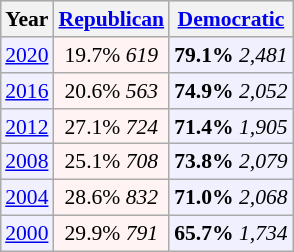<table class="wikitable"  style="float:right; font-size:90%;">
<tr style="background:lightgrey;">
<th>Year</th>
<th><a href='#'>Republican</a></th>
<th><a href='#'>Democratic</a></th>
</tr>
<tr>
<td style="text-align:center; background:#f0f0ff;"><a href='#'>2020</a></td>
<td style="text-align:center; background:#fff3f3;">19.7% <em>619</em></td>
<td style="text-align:center; background:#f0f0ff;"><strong>79.1%</strong> <em>2,481</em></td>
</tr>
<tr>
<td style="text-align:center; background:#f0f0ff;"><a href='#'>2016</a></td>
<td style="text-align:center; background:#fff3f3;">20.6% <em>563</em></td>
<td style="text-align:center; background:#f0f0ff;"><strong>74.9%</strong> <em>2,052</em></td>
</tr>
<tr>
<td style="text-align:center; background:#f0f0ff;"><a href='#'>2012</a></td>
<td style="text-align:center; background:#fff3f3;">27.1% <em>724</em></td>
<td style="text-align:center; background:#f0f0ff;"><strong>71.4%</strong> <em>1,905</em></td>
</tr>
<tr>
<td style="text-align:center; background:#f0f0ff;"><a href='#'>2008</a></td>
<td style="text-align:center; background:#fff3f3;">25.1% <em>708</em></td>
<td style="text-align:center; background:#f0f0ff;"><strong>73.8%</strong> <em>2,079</em></td>
</tr>
<tr>
<td style="text-align:center; background:#f0f0ff;"><a href='#'>2004</a></td>
<td style="text-align:center; background:#fff3f3;">28.6% <em>832</em></td>
<td style="text-align:center; background:#f0f0ff;"><strong>71.0%</strong> <em>2,068</em></td>
</tr>
<tr>
<td style="text-align:center; background:#f0f0ff;"><a href='#'>2000</a></td>
<td style="text-align:center; background:#fff3f3;">29.9% <em>791</em></td>
<td style="text-align:center; background:#f0f0ff;"><strong>65.7%</strong> <em>1,734</em></td>
</tr>
</table>
